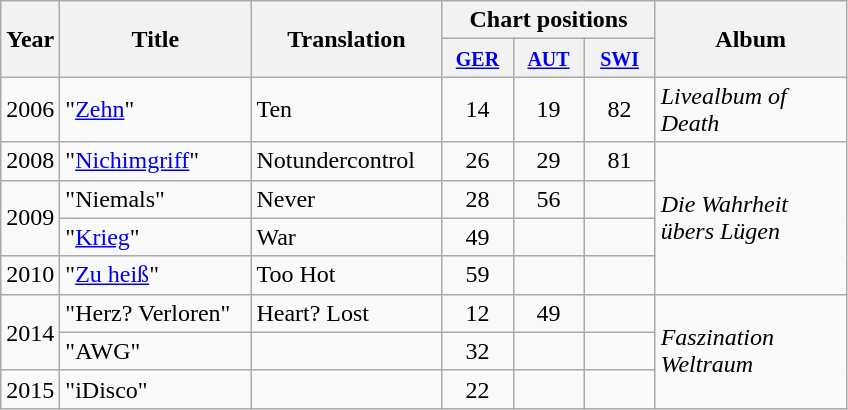<table class="wikitable">
<tr>
<th width="10" rowspan="2">Year</th>
<th width="120" rowspan="2">Title</th>
<th width="120" rowspan="2">Translation</th>
<th colspan="3">Chart positions</th>
<th width="120" rowspan="2">Album</th>
</tr>
<tr bgcolor="#efefef">
<th align="center" width="40"><small><a href='#'>GER</a></small></th>
<th align="center" width="40"><small><a href='#'>AUT</a><br></small></th>
<th align="center" width="40"><small><a href='#'>SWI</a><br></small></th>
</tr>
<tr>
<td rowspan=1>2006</td>
<td>"<a href='#'>Zehn</a>"</td>
<td>Ten</td>
<td align="center">14</td>
<td align="center">19</td>
<td align="center">82</td>
<td rowspan=1><em>Livealbum of Death</em></td>
</tr>
<tr>
<td rowspan=1>2008</td>
<td>"<a href='#'>Nichimgriff</a>"</td>
<td>Notundercontrol</td>
<td align="center">26</td>
<td align="center">29</td>
<td align="center">81</td>
<td rowspan=4><em>Die Wahrheit übers Lügen</em></td>
</tr>
<tr>
<td rowspan=2>2009</td>
<td>"Niemals"</td>
<td>Never</td>
<td align="center">28</td>
<td align="center">56</td>
<td align="center"></td>
</tr>
<tr>
<td>"<a href='#'>Krieg</a>"</td>
<td>War</td>
<td align="center">49</td>
<td align="center"></td>
<td align="center"></td>
</tr>
<tr>
<td rowspan=1>2010</td>
<td>"<a href='#'>Zu heiß</a>"</td>
<td>Too Hot</td>
<td align="center">59</td>
<td align="center"></td>
<td align="center"></td>
</tr>
<tr>
<td rowspan=2>2014</td>
<td>"Herz? Verloren"</td>
<td>Heart? Lost</td>
<td align="center">12</td>
<td align="center">49</td>
<td align="center"></td>
<td rowspan=3><em>Faszination Weltraum</em></td>
</tr>
<tr>
<td>"AWG"</td>
<td></td>
<td align="center">32</td>
<td align="center"></td>
<td align="center"></td>
</tr>
<tr>
<td rowspan=1>2015</td>
<td>"iDisco"</td>
<td></td>
<td align="center">22</td>
<td align="center"></td>
<td align="center"></td>
</tr>
</table>
